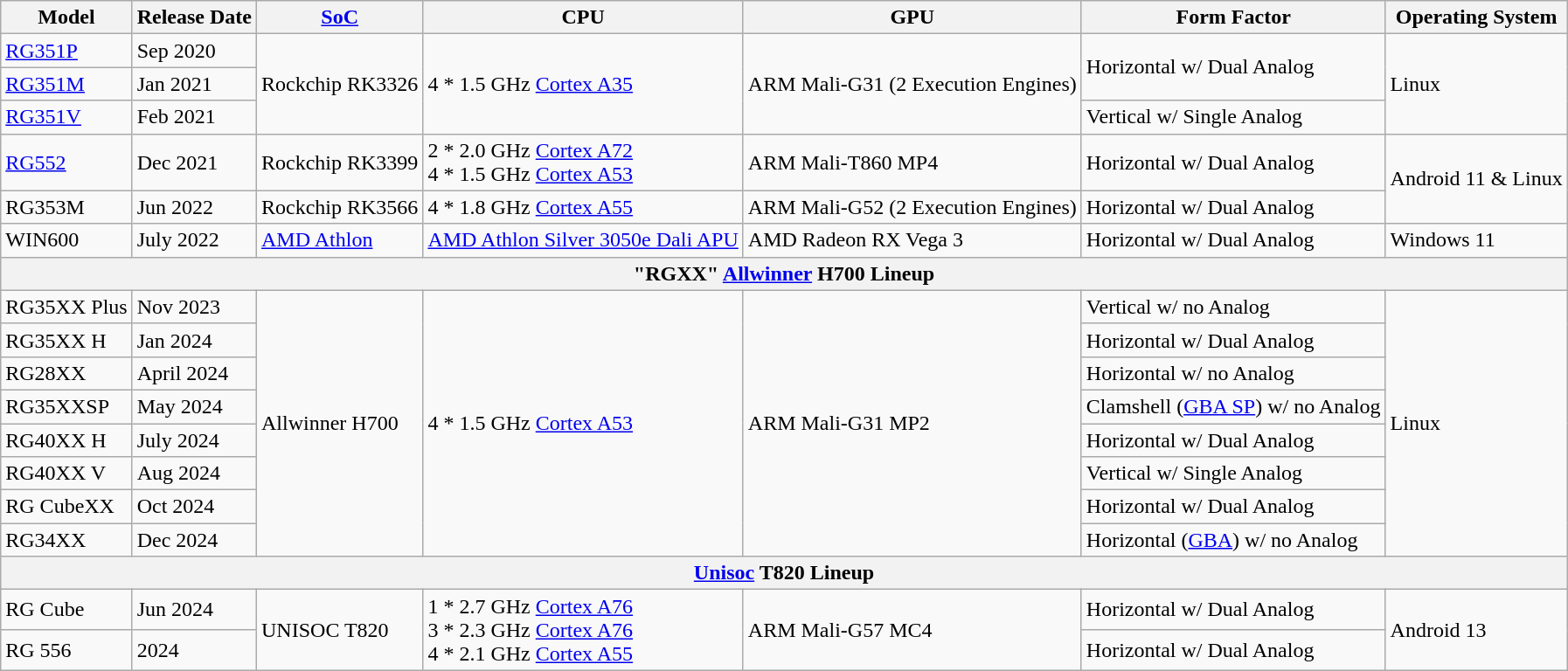<table class="wikitable mw-collapsible">
<tr>
<th>Model</th>
<th>Release Date</th>
<th><a href='#'>SoC</a></th>
<th>CPU</th>
<th>GPU</th>
<th>Form Factor</th>
<th>Operating System</th>
</tr>
<tr>
<td><a href='#'>RG351P</a></td>
<td>Sep 2020</td>
<td rowspan=3>Rockchip RK3326</td>
<td rowspan=3>4 * 1.5 GHz <a href='#'>Cortex A35</a></td>
<td rowspan=3>ARM Mali-G31 (2 Execution Engines)</td>
<td rowspan="2">Horizontal w/ Dual Analog</td>
<td rowspan="3">Linux</td>
</tr>
<tr>
<td><a href='#'>RG351M</a></td>
<td>Jan 2021</td>
</tr>
<tr>
<td><a href='#'>RG351V</a></td>
<td>Feb 2021</td>
<td>Vertical w/ Single Analog</td>
</tr>
<tr>
<td><a href='#'>RG552</a></td>
<td>Dec 2021</td>
<td>Rockchip RK3399</td>
<td>2 * 2.0 GHz <a href='#'>Cortex A72</a><br>4 * 1.5 GHz <a href='#'>Cortex A53</a></td>
<td>ARM Mali-T860 MP4</td>
<td>Horizontal w/ Dual Analog</td>
<td rowspan="2">Android 11 & Linux</td>
</tr>
<tr>
<td>RG353M</td>
<td>Jun 2022</td>
<td>Rockchip RK3566</td>
<td>4 * 1.8 GHz <a href='#'>Cortex A55</a></td>
<td>ARM Mali-G52 (2 Execution Engines)</td>
<td>Horizontal w/ Dual Analog</td>
</tr>
<tr>
<td>WIN600</td>
<td>July 2022</td>
<td><a href='#'>AMD Athlon</a></td>
<td><a href='#'>AMD Athlon Silver 3050e Dali APU</a></td>
<td>AMD Radeon RX Vega 3</td>
<td>Horizontal w/ Dual Analog</td>
<td>Windows 11</td>
</tr>
<tr>
<th colspan="7">"RGXX" <a href='#'>Allwinner</a> H700 Lineup</th>
</tr>
<tr>
<td>RG35XX Plus</td>
<td>Nov 2023</td>
<td rowspan="8">Allwinner H700</td>
<td rowspan="8">4 * 1.5 GHz <a href='#'>Cortex A53</a></td>
<td rowspan="8">ARM Mali-G31 MP2</td>
<td>Vertical w/ no Analog</td>
<td rowspan="8">Linux</td>
</tr>
<tr>
<td>RG35XX H</td>
<td>Jan 2024</td>
<td>Horizontal w/ Dual Analog</td>
</tr>
<tr>
<td>RG28XX</td>
<td>April 2024</td>
<td>Horizontal w/ no Analog</td>
</tr>
<tr>
<td>RG35XXSP</td>
<td>May 2024</td>
<td>Clamshell (<a href='#'>GBA SP</a>) w/ no Analog</td>
</tr>
<tr>
<td>RG40XX H</td>
<td>July 2024</td>
<td>Horizontal w/ Dual Analog</td>
</tr>
<tr>
<td>RG40XX V</td>
<td>Aug 2024</td>
<td>Vertical w/ Single Analog</td>
</tr>
<tr>
<td>RG CubeXX</td>
<td>Oct 2024</td>
<td>Horizontal w/ Dual Analog</td>
</tr>
<tr>
<td>RG34XX</td>
<td>Dec 2024</td>
<td>Horizontal (<a href='#'>GBA</a>) w/ no Analog</td>
</tr>
<tr>
<th colspan="7"><a href='#'>Unisoc</a> T820 Lineup</th>
</tr>
<tr>
<td>RG Cube</td>
<td>Jun 2024</td>
<td rowspan="2">UNISOC T820</td>
<td rowspan="2">1 * 2.7 GHz <a href='#'>Cortex A76</a><br>3 * 2.3 GHz <a href='#'>Cortex A76</a><br>4 * 2.1 GHz <a href='#'>Cortex A55</a></td>
<td rowspan="2">ARM Mali-G57 MC4</td>
<td>Horizontal w/ Dual Analog</td>
<td rowspan="2">Android 13</td>
</tr>
<tr>
<td>RG 556</td>
<td>2024</td>
<td>Horizontal w/ Dual Analog</td>
</tr>
</table>
